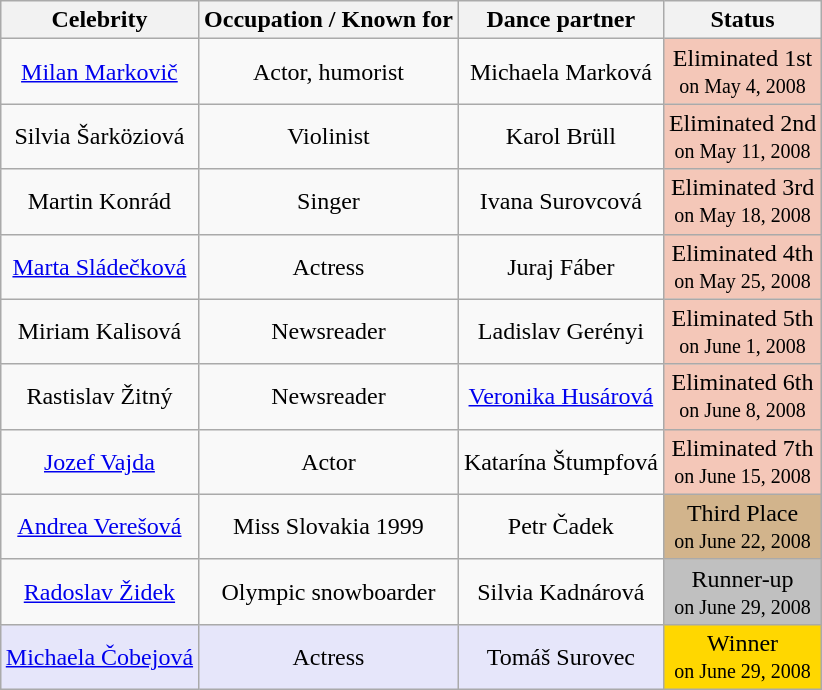<table class="wikitable" style="margin:auto; text-align:center">
<tr>
<th>Celebrity</th>
<th>Occupation / Known for</th>
<th>Dance partner</th>
<th>Status</th>
</tr>
<tr>
<td><a href='#'>Milan Markovič</a></td>
<td>Actor, humorist</td>
<td>Michaela Marková</td>
<td bgcolor="#F4C7B8">Eliminated 1st<br><small>on May 4, 2008</small></td>
</tr>
<tr>
<td>Silvia Šarköziová</td>
<td>Violinist</td>
<td>Karol Brüll</td>
<td bgcolor="#F4C7B8">Eliminated 2nd<br><small>on May 11, 2008</small></td>
</tr>
<tr>
<td>Martin Konrád</td>
<td>Singer</td>
<td>Ivana Surovcová</td>
<td bgcolor="#F4C7B8">Eliminated 3rd<br><small>on May 18, 2008</small></td>
</tr>
<tr>
<td><a href='#'>Marta Sládečková</a></td>
<td>Actress</td>
<td>Juraj Fáber</td>
<td bgcolor="#F4C7B8">Eliminated 4th<br><small>on May 25, 2008</small></td>
</tr>
<tr>
<td>Miriam Kalisová</td>
<td>Newsreader</td>
<td>Ladislav Gerényi</td>
<td bgcolor="#F4C7B8">Eliminated 5th<br><small>on June 1, 2008</small></td>
</tr>
<tr>
<td>Rastislav Žitný</td>
<td>Newsreader</td>
<td><a href='#'>Veronika Husárová</a></td>
<td bgcolor="#F4C7B8">Eliminated 6th<br><small>on June 8, 2008</small></td>
</tr>
<tr>
<td><a href='#'>Jozef Vajda</a></td>
<td>Actor</td>
<td>Katarína Štumpfová</td>
<td bgcolor="#F4C7B8">Eliminated 7th<br><small>on June 15, 2008</small></td>
</tr>
<tr>
<td><a href='#'>Andrea Verešová</a></td>
<td>Miss Slovakia 1999</td>
<td>Petr Čadek</td>
<td bgcolor="tan">Third Place<br><small>on June 22, 2008</small></td>
</tr>
<tr>
<td><a href='#'>Radoslav Židek</a></td>
<td>Olympic snowboarder</td>
<td>Silvia Kadnárová</td>
<td bgcolor="silver">Runner-up<br><small>on June 29, 2008</small></td>
</tr>
<tr>
<td style="background:lavender;"><a href='#'>Michaela Čobejová</a></td>
<td style="background:lavender;">Actress</td>
<td style="background:lavender;">Tomáš Surovec</td>
<td bgcolor="gold">Winner<br><small>on June 29, 2008</small></td>
</tr>
</table>
